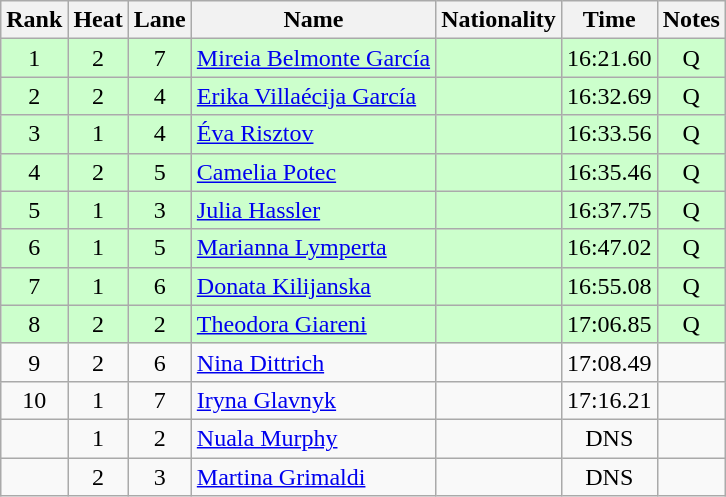<table class="wikitable sortable" style="text-align:center">
<tr>
<th>Rank</th>
<th>Heat</th>
<th>Lane</th>
<th>Name</th>
<th>Nationality</th>
<th>Time</th>
<th>Notes</th>
</tr>
<tr bgcolor=ccffcc>
<td>1</td>
<td>2</td>
<td>7</td>
<td align=left><a href='#'>Mireia Belmonte García</a></td>
<td align=left></td>
<td>16:21.60</td>
<td>Q</td>
</tr>
<tr bgcolor=ccffcc>
<td>2</td>
<td>2</td>
<td>4</td>
<td align=left><a href='#'>Erika Villaécija García</a></td>
<td align=left></td>
<td>16:32.69</td>
<td>Q</td>
</tr>
<tr bgcolor=ccffcc>
<td>3</td>
<td>1</td>
<td>4</td>
<td align=left><a href='#'>Éva Risztov</a></td>
<td align=left></td>
<td>16:33.56</td>
<td>Q</td>
</tr>
<tr bgcolor=ccffcc>
<td>4</td>
<td>2</td>
<td>5</td>
<td align=left><a href='#'>Camelia Potec</a></td>
<td align=left></td>
<td>16:35.46</td>
<td>Q</td>
</tr>
<tr bgcolor=ccffcc>
<td>5</td>
<td>1</td>
<td>3</td>
<td align=left><a href='#'>Julia Hassler</a></td>
<td align=left></td>
<td>16:37.75</td>
<td>Q</td>
</tr>
<tr bgcolor=ccffcc>
<td>6</td>
<td>1</td>
<td>5</td>
<td align=left><a href='#'>Marianna Lymperta</a></td>
<td align=left></td>
<td>16:47.02</td>
<td>Q</td>
</tr>
<tr bgcolor=ccffcc>
<td>7</td>
<td>1</td>
<td>6</td>
<td align=left><a href='#'>Donata Kilijanska</a></td>
<td align=left></td>
<td>16:55.08</td>
<td>Q</td>
</tr>
<tr bgcolor=ccffcc>
<td>8</td>
<td>2</td>
<td>2</td>
<td align=left><a href='#'>Theodora Giareni</a></td>
<td align=left></td>
<td>17:06.85</td>
<td>Q</td>
</tr>
<tr>
<td>9</td>
<td>2</td>
<td>6</td>
<td align=left><a href='#'>Nina Dittrich</a></td>
<td align=left></td>
<td>17:08.49</td>
<td></td>
</tr>
<tr>
<td>10</td>
<td>1</td>
<td>7</td>
<td align=left><a href='#'>Iryna Glavnyk</a></td>
<td align=left></td>
<td>17:16.21</td>
<td></td>
</tr>
<tr>
<td></td>
<td>1</td>
<td>2</td>
<td align=left><a href='#'>Nuala Murphy</a></td>
<td align=left></td>
<td>DNS</td>
<td></td>
</tr>
<tr>
<td></td>
<td>2</td>
<td>3</td>
<td align=left><a href='#'>Martina Grimaldi</a></td>
<td align=left></td>
<td>DNS</td>
<td></td>
</tr>
</table>
